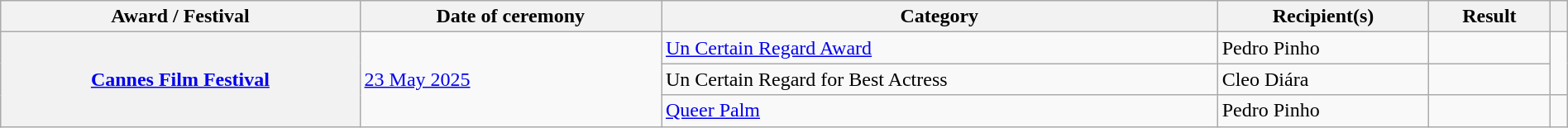<table class="wikitable sortable plainrowheaders" style="width: 100%;">
<tr>
<th scope="col">Award / Festival</th>
<th scope="col">Date of ceremony</th>
<th scope="col">Category</th>
<th scope="col">Recipient(s)</th>
<th scope="col">Result</th>
<th scope="col" class="unsortable"></th>
</tr>
<tr>
<th rowspan="3" scope="row"><a href='#'>Cannes Film Festival</a></th>
<td rowspan="3"><a href='#'>23 May 2025</a></td>
<td><a href='#'>Un Certain Regard Award</a></td>
<td>Pedro Pinho</td>
<td></td>
<td rowspan="2" align="center"></td>
</tr>
<tr>
<td>Un Certain Regard for Best Actress</td>
<td>Cleo Diára</td>
<td></td>
</tr>
<tr>
<td><a href='#'>Queer Palm</a></td>
<td>Pedro Pinho</td>
<td></td>
<td align="center"></td>
</tr>
</table>
